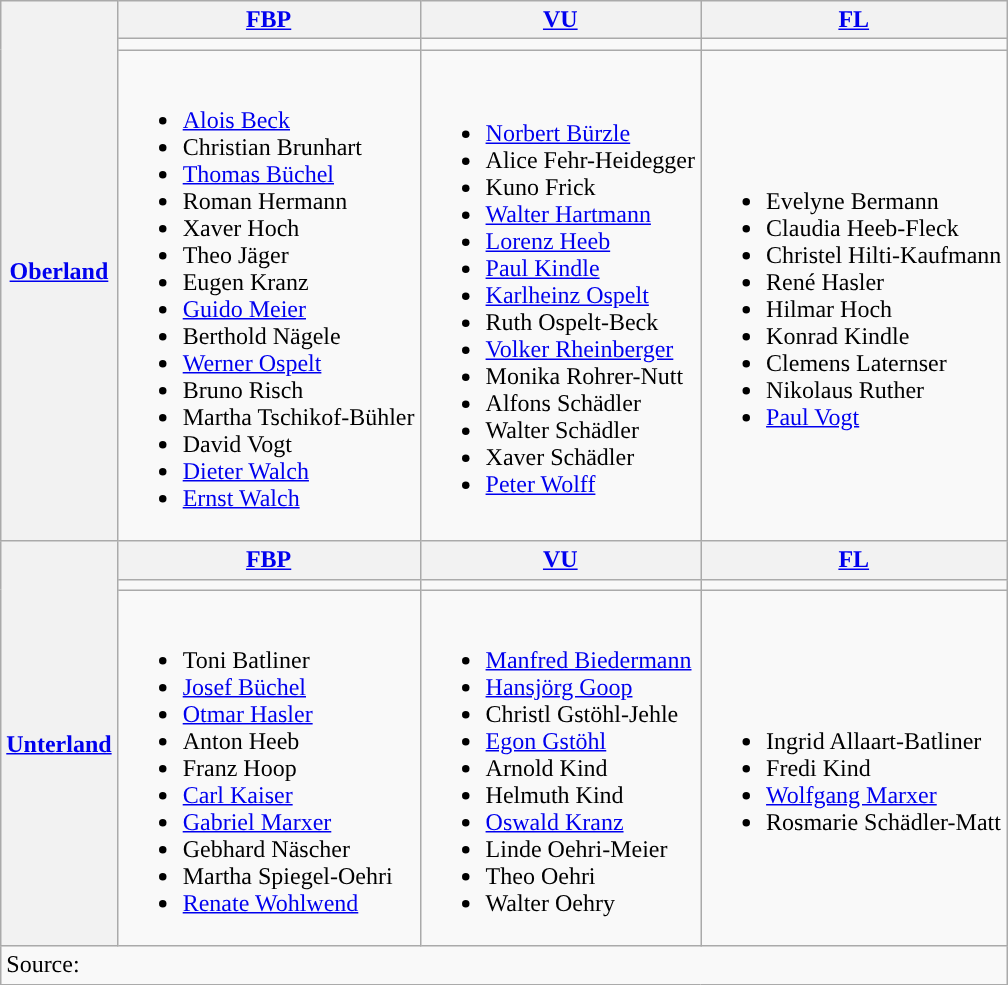<table class="wikitable">
<tr>
<th rowspan="3"><a href='#'>Oberland</a></th>
<th><a href='#'>FBP</a></th>
<th><a href='#'>VU</a></th>
<th><a href='#'>FL</a></th>
</tr>
<tr>
<td></td>
<td></td>
<td></td>
</tr>
<tr>
<td><br><ul><li><a href='#'>Alois Beck</a></li><li>Christian Brunhart</li><li><a href='#'>Thomas Büchel</a></li><li>Roman Hermann</li><li>Xaver Hoch</li><li>Theo Jäger</li><li>Eugen Kranz</li><li><a href='#'>Guido Meier</a></li><li>Berthold Nägele</li><li><a href='#'>Werner Ospelt</a></li><li>Bruno Risch</li><li>Martha Tschikof-Bühler</li><li>David Vogt</li><li><a href='#'>Dieter Walch</a></li><li><a href='#'>Ernst Walch</a></li></ul></td>
<td><br><ul><li><a href='#'>Norbert Bürzle</a></li><li>Alice Fehr-Heidegger</li><li>Kuno Frick</li><li><a href='#'>Walter Hartmann</a></li><li><a href='#'>Lorenz Heeb</a></li><li><a href='#'>Paul Kindle</a></li><li><a href='#'>Karlheinz Ospelt</a></li><li>Ruth Ospelt-Beck</li><li><a href='#'>Volker Rheinberger</a></li><li>Monika Rohrer-Nutt</li><li>Alfons Schädler</li><li>Walter Schädler</li><li>Xaver Schädler</li><li><a href='#'>Peter Wolff</a></li></ul></td>
<td><br><ul><li>Evelyne Bermann</li><li>Claudia Heeb-Fleck</li><li>Christel Hilti-Kaufmann</li><li>René Hasler</li><li>Hilmar Hoch</li><li>Konrad Kindle</li><li>Clemens Laternser</li><li>Nikolaus Ruther</li><li><a href='#'>Paul Vogt</a></li></ul></td>
</tr>
<tr>
<th rowspan="3"><a href='#'>Unterland</a></th>
<th><a href='#'>FBP</a></th>
<th><a href='#'>VU</a></th>
<th><a href='#'>FL</a></th>
</tr>
<tr>
<td></td>
<td></td>
<td></td>
</tr>
<tr>
<td><br><ul><li>Toni Batliner</li><li><a href='#'>Josef Büchel</a></li><li><a href='#'>Otmar Hasler</a></li><li>Anton Heeb</li><li>Franz Hoop</li><li><a href='#'>Carl Kaiser</a></li><li><a href='#'>Gabriel Marxer</a></li><li>Gebhard Näscher</li><li>Martha Spiegel-Oehri</li><li><a href='#'>Renate Wohlwend</a></li></ul></td>
<td><br><ul><li><a href='#'>Manfred Biedermann</a></li><li><a href='#'>Hansjörg Goop</a></li><li>Christl Gstöhl-Jehle</li><li><a href='#'>Egon Gstöhl</a></li><li>Arnold Kind</li><li>Helmuth Kind</li><li><a href='#'>Oswald Kranz</a></li><li>Linde Oehri-Meier</li><li>Theo Oehri</li><li>Walter Oehry</li></ul></td>
<td><br><ul><li>Ingrid Allaart-Batliner</li><li>Fredi Kind</li><li><a href='#'>Wolfgang Marxer</a></li><li>Rosmarie Schädler-Matt</li></ul></td>
</tr>
<tr>
<td colspan="4">Source: </td>
</tr>
</table>
